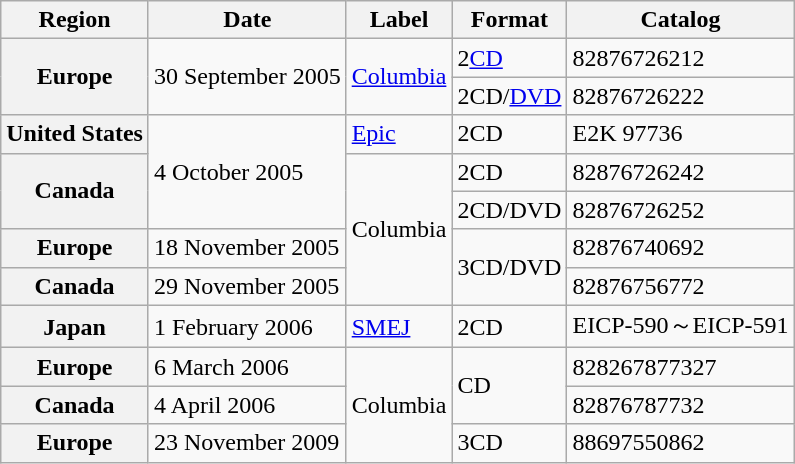<table class="wikitable plainrowheaders">
<tr>
<th>Region</th>
<th>Date</th>
<th>Label</th>
<th>Format</th>
<th>Catalog</th>
</tr>
<tr>
<th scope="row" rowspan="2">Europe</th>
<td rowspan="2">30 September 2005</td>
<td rowspan="2"><a href='#'>Columbia</a></td>
<td>2<a href='#'>CD</a></td>
<td>82876726212</td>
</tr>
<tr>
<td>2CD/<a href='#'>DVD</a></td>
<td>82876726222</td>
</tr>
<tr>
<th scope="row">United States</th>
<td rowspan="3">4 October 2005</td>
<td><a href='#'>Epic</a></td>
<td>2CD</td>
<td>E2K 97736</td>
</tr>
<tr>
<th scope="row" rowspan="2">Canada</th>
<td rowspan="4">Columbia</td>
<td>2CD</td>
<td>82876726242</td>
</tr>
<tr>
<td>2CD/DVD</td>
<td>82876726252</td>
</tr>
<tr>
<th scope="row">Europe</th>
<td>18 November 2005</td>
<td rowspan="2">3CD/DVD</td>
<td>82876740692</td>
</tr>
<tr>
<th scope="row">Canada</th>
<td>29 November 2005</td>
<td>82876756772</td>
</tr>
<tr>
<th scope="row">Japan</th>
<td>1 February 2006</td>
<td><a href='#'>SMEJ</a></td>
<td>2CD</td>
<td>EICP-590～EICP-591</td>
</tr>
<tr>
<th scope="row">Europe</th>
<td>6 March 2006</td>
<td rowspan="3">Columbia</td>
<td rowspan="2">CD</td>
<td>828267877327</td>
</tr>
<tr>
<th scope="row">Canada</th>
<td>4 April 2006</td>
<td>82876787732</td>
</tr>
<tr>
<th scope="row">Europe</th>
<td>23 November 2009<br></td>
<td>3CD</td>
<td>88697550862</td>
</tr>
</table>
